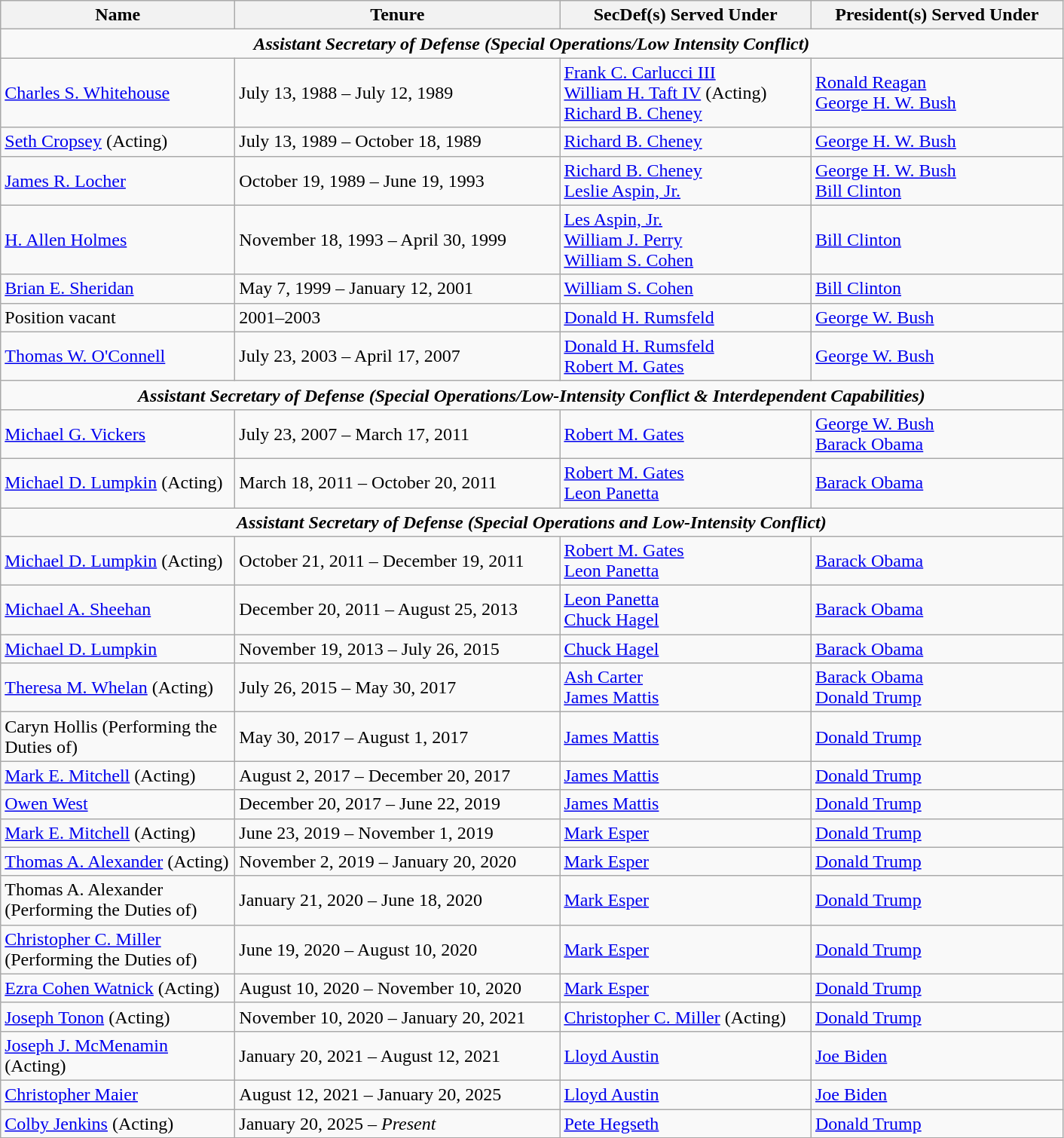<table class="wikitable">
<tr>
<th scope="col" style="width:200px;">Name</th>
<th scope="col" style="width:280px;">Tenure</th>
<th scope="col" style="width:215px;">SecDef(s) Served Under</th>
<th scope="col" style="width:215px;">President(s) Served Under</th>
</tr>
<tr>
<td colspan="4" style="text-align:center;"><strong><em>Assistant Secretary of Defense (Special Operations/Low Intensity Conflict)</em></strong></td>
</tr>
<tr>
<td><a href='#'>Charles S. Whitehouse</a></td>
<td>July 13, 1988 – July 12, 1989</td>
<td><a href='#'>Frank C. Carlucci III</a> <br> <a href='#'>William H. Taft IV</a> (Acting) <br> <a href='#'>Richard B. Cheney</a></td>
<td><a href='#'>Ronald Reagan</a> <br> <a href='#'>George H. W. Bush</a></td>
</tr>
<tr>
<td><a href='#'>Seth Cropsey</a> (Acting)</td>
<td>July 13, 1989 – October 18, 1989</td>
<td><a href='#'>Richard B. Cheney</a></td>
<td><a href='#'>George H. W. Bush</a></td>
</tr>
<tr>
<td><a href='#'>James R. Locher</a></td>
<td>October 19, 1989 – June 19, 1993</td>
<td><a href='#'>Richard B. Cheney</a> <br> <a href='#'>Leslie Aspin, Jr.</a></td>
<td><a href='#'>George H. W. Bush</a> <br> <a href='#'>Bill Clinton</a></td>
</tr>
<tr>
<td><a href='#'>H. Allen Holmes</a></td>
<td>November 18, 1993 – April 30, 1999</td>
<td><a href='#'>Les Aspin, Jr.</a> <br> <a href='#'>William J. Perry</a> <br> <a href='#'>William S. Cohen</a></td>
<td><a href='#'>Bill Clinton</a></td>
</tr>
<tr>
<td><a href='#'>Brian E. Sheridan</a></td>
<td>May 7, 1999 – January 12, 2001</td>
<td><a href='#'>William S. Cohen</a></td>
<td><a href='#'>Bill Clinton</a></td>
</tr>
<tr>
<td>Position vacant</td>
<td>2001–2003</td>
<td><a href='#'>Donald H. Rumsfeld</a></td>
<td><a href='#'>George W. Bush</a></td>
</tr>
<tr>
<td><a href='#'>Thomas W. O'Connell</a></td>
<td>July 23, 2003 – April 17, 2007</td>
<td><a href='#'>Donald H. Rumsfeld</a> <br> <a href='#'>Robert M. Gates</a></td>
<td><a href='#'>George W. Bush</a></td>
</tr>
<tr>
<td colspan="4" style="text-align:center;"><strong><em>Assistant Secretary of Defense (Special Operations/Low-Intensity Conflict & Interdependent Capabilities)</em></strong></td>
</tr>
<tr>
<td><a href='#'>Michael G. Vickers</a></td>
<td>July 23, 2007 – March 17, 2011</td>
<td><a href='#'>Robert M. Gates</a></td>
<td><a href='#'>George W. Bush</a> <br> <a href='#'>Barack Obama</a></td>
</tr>
<tr>
<td><a href='#'>Michael D. Lumpkin</a> (Acting)</td>
<td>March 18, 2011 – October 20, 2011</td>
<td><a href='#'>Robert M. Gates</a> <br> <a href='#'>Leon Panetta</a></td>
<td><a href='#'>Barack Obama</a></td>
</tr>
<tr>
<td colspan="4" style="text-align:center;"><strong><em>Assistant Secretary of Defense (Special Operations and Low-Intensity Conflict)</em></strong></td>
</tr>
<tr>
<td><a href='#'>Michael D. Lumpkin</a> (Acting)</td>
<td>October 21, 2011 – December 19, 2011</td>
<td><a href='#'>Robert M. Gates</a> <br> <a href='#'>Leon Panetta</a></td>
<td><a href='#'>Barack Obama</a></td>
</tr>
<tr>
<td><a href='#'>Michael A. Sheehan</a></td>
<td>December 20, 2011 – August 25, 2013</td>
<td><a href='#'>Leon Panetta</a> <br> <a href='#'>Chuck Hagel</a></td>
<td><a href='#'>Barack Obama</a></td>
</tr>
<tr>
<td><a href='#'>Michael D. Lumpkin</a></td>
<td>November 19, 2013 – July 26, 2015</td>
<td><a href='#'>Chuck Hagel</a></td>
<td><a href='#'>Barack Obama</a></td>
</tr>
<tr>
<td><a href='#'>Theresa M. Whelan</a> (Acting)</td>
<td>July 26, 2015 – May 30, 2017</td>
<td><a href='#'>Ash Carter</a> <br> <a href='#'>James Mattis</a></td>
<td><a href='#'>Barack Obama</a> <br> <a href='#'>Donald Trump</a></td>
</tr>
<tr>
<td>Caryn Hollis (Performing the Duties of)</td>
<td>May 30, 2017 – August 1, 2017</td>
<td><a href='#'>James Mattis</a></td>
<td><a href='#'>Donald Trump</a></td>
</tr>
<tr>
<td><a href='#'>Mark E. Mitchell</a> (Acting)</td>
<td>August 2, 2017 – December 20, 2017</td>
<td><a href='#'>James Mattis</a></td>
<td><a href='#'>Donald Trump</a></td>
</tr>
<tr>
<td><a href='#'>Owen West</a></td>
<td>December 20, 2017 – June 22, 2019</td>
<td><a href='#'>James Mattis</a></td>
<td><a href='#'>Donald Trump</a></td>
</tr>
<tr>
<td><a href='#'>Mark E. Mitchell</a> (Acting)</td>
<td>June 23, 2019 – November 1, 2019</td>
<td><a href='#'>Mark Esper</a></td>
<td><a href='#'>Donald Trump</a></td>
</tr>
<tr>
<td><a href='#'>Thomas A. Alexander</a> (Acting)</td>
<td>November 2, 2019 – January 20, 2020</td>
<td><a href='#'>Mark Esper</a></td>
<td><a href='#'>Donald Trump</a></td>
</tr>
<tr>
<td>Thomas A. Alexander (Performing the Duties of)</td>
<td>January 21, 2020 – June 18, 2020</td>
<td><a href='#'>Mark Esper</a></td>
<td><a href='#'>Donald Trump</a></td>
</tr>
<tr>
<td><a href='#'>Christopher C. Miller</a> (Performing the Duties of)</td>
<td>June 19, 2020 – August 10, 2020</td>
<td><a href='#'>Mark Esper</a></td>
<td><a href='#'>Donald Trump</a></td>
</tr>
<tr>
<td><a href='#'>Ezra Cohen Watnick</a> (Acting)</td>
<td>August 10, 2020 – November 10, 2020</td>
<td><a href='#'>Mark Esper</a></td>
<td><a href='#'>Donald Trump</a></td>
</tr>
<tr>
<td><a href='#'>Joseph Tonon</a> (Acting)</td>
<td>November 10, 2020 – January 20, 2021</td>
<td><a href='#'>Christopher C. Miller</a> (Acting)</td>
<td><a href='#'>Donald Trump</a></td>
</tr>
<tr>
<td><a href='#'>Joseph J. McMenamin</a> (Acting)</td>
<td>January 20, 2021 – August 12, 2021</td>
<td><a href='#'>Lloyd Austin</a></td>
<td><a href='#'>Joe Biden</a></td>
</tr>
<tr>
<td><a href='#'>Christopher Maier</a></td>
<td>August 12, 2021 – January 20, 2025</td>
<td><a href='#'>Lloyd Austin</a></td>
<td><a href='#'>Joe Biden</a></td>
</tr>
<tr>
<td><a href='#'>Colby Jenkins</a> (Acting)</td>
<td>January 20, 2025 –  <em>Present</em></td>
<td><a href='#'>Pete Hegseth</a></td>
<td><a href='#'>Donald Trump</a></td>
</tr>
</table>
